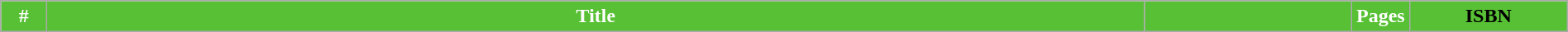<table class="wikitable" style="width:100%;">
<tr>
<th width="30" style="background:#58c035;color:#fff;">#</th>
<th style="background:#58c035;color:#fff;">Title</th>
<th style="background:#58c035;color:#fff;"></th>
<th width="20" style="background:#58c035;color:#fff;">Pages</th>
<th width="120" style="background:#58c035;"><span>ISBN</span><br>


</th>
</tr>
</table>
